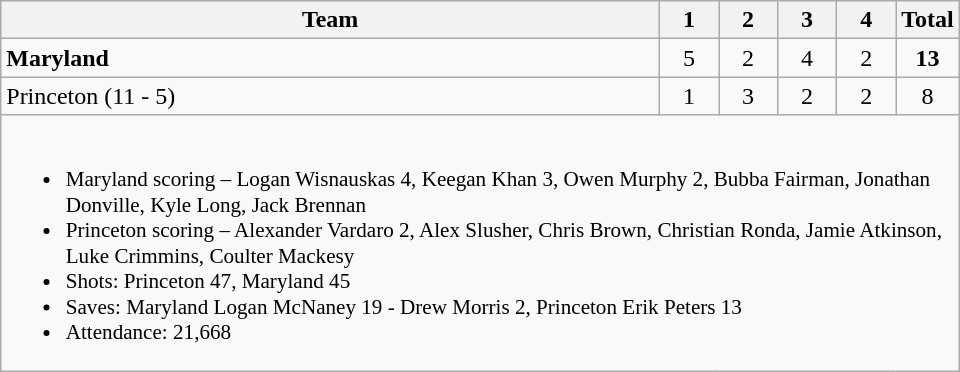<table class="wikitable" style="text-align:center; max-width:40em">
<tr>
<th>Team</th>
<th style="width:2em">1</th>
<th style="width:2em">2</th>
<th style="width:2em">3</th>
<th style="width:2em">4</th>
<th style="width:2em">Total</th>
</tr>
<tr>
<td style="text-align:left"><strong>Maryland</strong></td>
<td>5</td>
<td>2</td>
<td>4</td>
<td>2</td>
<td><strong>13</strong></td>
</tr>
<tr>
<td style="text-align:left">Princeton (11 - 5)</td>
<td>1</td>
<td>3</td>
<td>2</td>
<td>2</td>
<td>8</td>
</tr>
<tr>
<td colspan=6 style="text-align:left; font-size:88%;"><br><ul><li>Maryland scoring –  Logan Wisnauskas 4, Keegan Khan 3, Owen Murphy 2, Bubba Fairman, Jonathan Donville, Kyle Long, Jack Brennan</li><li>Princeton scoring –  Alexander Vardaro 2, Alex Slusher, Chris Brown, Christian Ronda, Jamie Atkinson, Luke Crimmins, Coulter Mackesy</li><li>Shots: Princeton 47, Maryland 45</li><li>Saves: Maryland Logan McNaney 19 - Drew Morris 2, Princeton Erik Peters 13</li><li>Attendance: 21,668</li></ul></td>
</tr>
</table>
